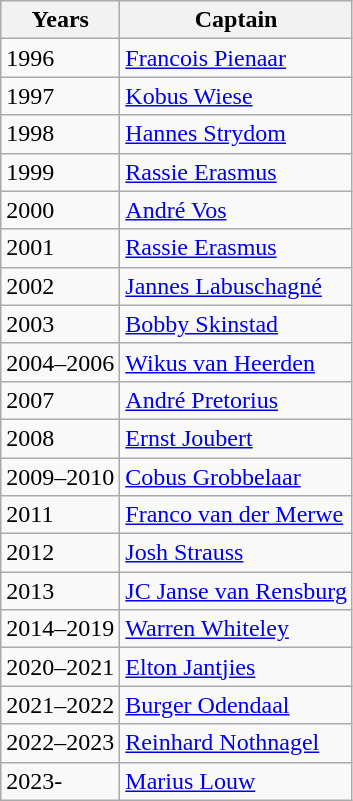<table class="wikitable">
<tr>
<th>Years</th>
<th>Captain</th>
</tr>
<tr>
<td>1996</td>
<td> <a href='#'>Francois Pienaar</a></td>
</tr>
<tr>
<td>1997</td>
<td> <a href='#'>Kobus Wiese</a></td>
</tr>
<tr>
<td>1998</td>
<td> <a href='#'>Hannes Strydom</a></td>
</tr>
<tr>
<td>1999</td>
<td> <a href='#'>Rassie Erasmus</a></td>
</tr>
<tr>
<td>2000</td>
<td> <a href='#'>André Vos</a></td>
</tr>
<tr>
<td>2001</td>
<td> <a href='#'>Rassie Erasmus</a></td>
</tr>
<tr>
<td>2002</td>
<td> <a href='#'>Jannes Labuschagné</a></td>
</tr>
<tr>
<td>2003</td>
<td> <a href='#'>Bobby Skinstad</a></td>
</tr>
<tr>
<td>2004–2006</td>
<td> <a href='#'>Wikus van Heerden</a></td>
</tr>
<tr>
<td>2007</td>
<td> <a href='#'>André Pretorius</a></td>
</tr>
<tr>
<td>2008</td>
<td> <a href='#'>Ernst Joubert</a></td>
</tr>
<tr>
<td>2009–2010</td>
<td> <a href='#'>Cobus Grobbelaar</a></td>
</tr>
<tr>
<td>2011</td>
<td> <a href='#'>Franco van der Merwe</a></td>
</tr>
<tr>
<td>2012</td>
<td> <a href='#'>Josh Strauss</a></td>
</tr>
<tr>
<td>2013</td>
<td> <a href='#'>JC Janse van Rensburg</a></td>
</tr>
<tr>
<td>2014–2019</td>
<td> <a href='#'>Warren Whiteley</a></td>
</tr>
<tr>
<td>2020–2021</td>
<td> <a href='#'>Elton Jantjies</a></td>
</tr>
<tr>
<td>2021–2022</td>
<td> <a href='#'>Burger Odendaal</a></td>
</tr>
<tr>
<td>2022–2023</td>
<td> <a href='#'>Reinhard Nothnagel</a></td>
</tr>
<tr>
<td>2023-</td>
<td> <a href='#'>Marius Louw</a></td>
</tr>
</table>
